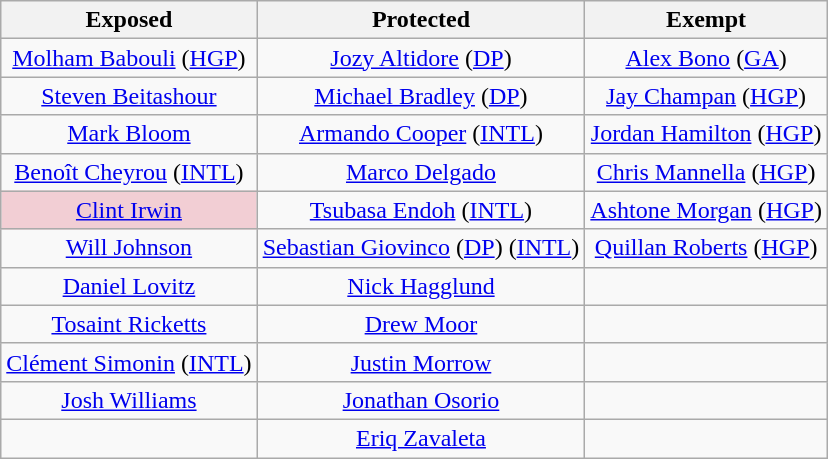<table class="wikitable" style="text-align:center">
<tr>
<th>Exposed</th>
<th>Protected</th>
<th>Exempt</th>
</tr>
<tr>
<td><a href='#'>Molham Babouli</a> (<a href='#'>HGP</a>)</td>
<td><a href='#'>Jozy Altidore</a> (<a href='#'>DP</a>)</td>
<td><a href='#'>Alex Bono</a> (<a href='#'>GA</a>)</td>
</tr>
<tr>
<td><a href='#'>Steven Beitashour</a></td>
<td><a href='#'>Michael Bradley</a> (<a href='#'>DP</a>)</td>
<td><a href='#'>Jay Champan</a> (<a href='#'>HGP</a>)</td>
</tr>
<tr>
<td><a href='#'>Mark Bloom</a></td>
<td><a href='#'>Armando Cooper</a> (<a href='#'>INTL</a>)</td>
<td><a href='#'>Jordan Hamilton</a> (<a href='#'>HGP</a>)</td>
</tr>
<tr>
<td><a href='#'>Benoît Cheyrou</a> (<a href='#'>INTL</a>)</td>
<td><a href='#'>Marco Delgado</a></td>
<td><a href='#'>Chris Mannella</a> (<a href='#'>HGP</a>)</td>
</tr>
<tr>
<td style="background: #F2CED4"><a href='#'>Clint Irwin</a></td>
<td><a href='#'>Tsubasa Endoh</a> (<a href='#'>INTL</a>)</td>
<td><a href='#'>Ashtone Morgan</a> (<a href='#'>HGP</a>)</td>
</tr>
<tr>
<td><a href='#'>Will Johnson</a></td>
<td><a href='#'>Sebastian Giovinco</a> (<a href='#'>DP</a>) (<a href='#'>INTL</a>)</td>
<td><a href='#'>Quillan Roberts</a> (<a href='#'>HGP</a>)</td>
</tr>
<tr>
<td><a href='#'>Daniel Lovitz</a></td>
<td><a href='#'>Nick Hagglund</a></td>
<td></td>
</tr>
<tr>
<td><a href='#'>Tosaint Ricketts</a></td>
<td><a href='#'>Drew Moor</a></td>
<td></td>
</tr>
<tr>
<td><a href='#'>Clément Simonin</a> (<a href='#'>INTL</a>)</td>
<td><a href='#'>Justin Morrow</a></td>
<td></td>
</tr>
<tr>
<td><a href='#'>Josh Williams</a></td>
<td><a href='#'>Jonathan Osorio</a></td>
<td></td>
</tr>
<tr>
<td></td>
<td><a href='#'>Eriq Zavaleta</a></td>
<td></td>
</tr>
</table>
